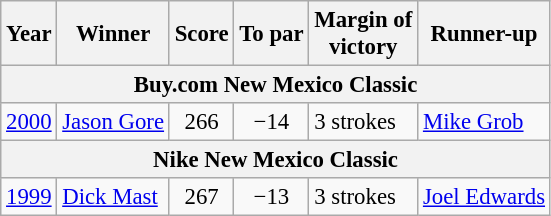<table class=wikitable style=font-size:95%>
<tr>
<th>Year</th>
<th>Winner</th>
<th>Score</th>
<th>To par</th>
<th>Margin of<br>victory</th>
<th>Runner-up</th>
</tr>
<tr>
<th colspan=7>Buy.com New Mexico Classic</th>
</tr>
<tr>
<td><a href='#'>2000</a></td>
<td> <a href='#'>Jason Gore</a></td>
<td align=center>266</td>
<td align=center>−14</td>
<td>3 strokes</td>
<td> <a href='#'>Mike Grob</a></td>
</tr>
<tr>
<th colspan=7>Nike New Mexico Classic</th>
</tr>
<tr>
<td><a href='#'>1999</a></td>
<td> <a href='#'>Dick Mast</a></td>
<td align=center>267</td>
<td align=center>−13</td>
<td>3 strokes</td>
<td> <a href='#'>Joel Edwards</a></td>
</tr>
</table>
